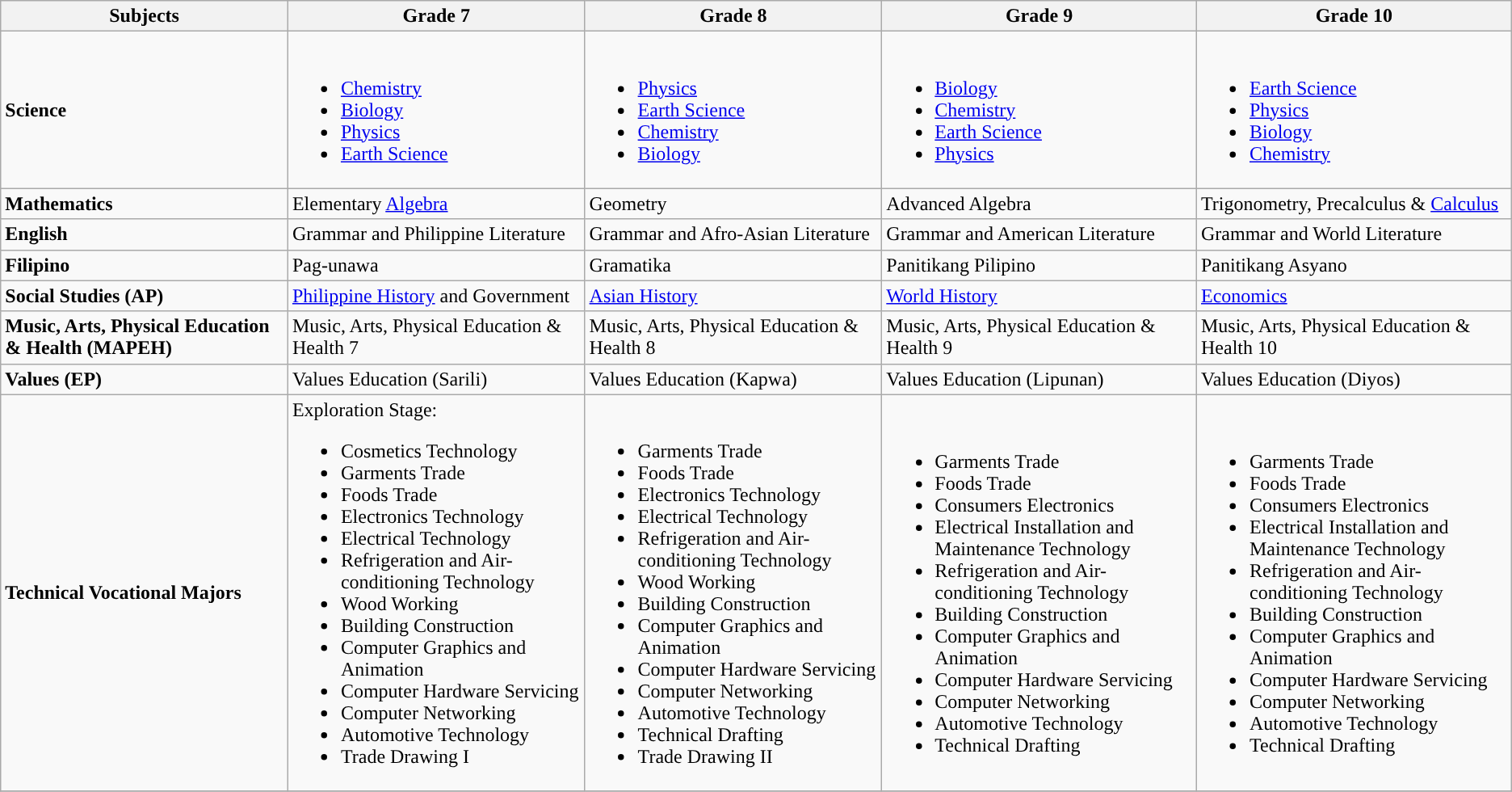<table class="wikitable">
<tr>
<th><strong>Subjects</strong></th>
<th><strong>Grade 7</strong></th>
<th><strong>Grade 8</strong></th>
<th><strong>Grade 9</strong></th>
<th><strong>Grade 10</strong></th>
</tr>
<tr>
<td><strong>Science</strong></td>
<td><br><ul><li><a href='#'>Chemistry</a></li><li><a href='#'>Biology</a></li><li><a href='#'>Physics</a></li><li><a href='#'>Earth Science</a></li></ul></td>
<td><br><ul><li><a href='#'>Physics</a></li><li><a href='#'>Earth Science</a></li><li><a href='#'>Chemistry</a></li><li><a href='#'>Biology</a></li></ul></td>
<td><br><ul><li><a href='#'>Biology</a></li><li><a href='#'>Chemistry</a></li><li><a href='#'>Earth Science</a></li><li><a href='#'>Physics</a></li></ul></td>
<td><br><ul><li><a href='#'>Earth Science</a></li><li><a href='#'>Physics</a></li><li><a href='#'>Biology</a></li><li><a href='#'>Chemistry</a></li></ul></td>
</tr>
<tr>
<td><strong>Mathematics</strong></td>
<td>Elementary <a href='#'>Algebra</a></td>
<td>Geometry</td>
<td>Advanced Algebra</td>
<td>Trigonometry, Precalculus & <a href='#'>Calculus</a></td>
</tr>
<tr>
<td><strong>English</strong></td>
<td>Grammar and Philippine Literature</td>
<td>Grammar and Afro-Asian Literature</td>
<td>Grammar and American Literature</td>
<td>Grammar and World Literature</td>
</tr>
<tr>
<td><strong>Filipino</strong></td>
<td>Pag-unawa</td>
<td>Gramatika</td>
<td>Panitikang Pilipino</td>
<td>Panitikang Asyano</td>
</tr>
<tr>
<td><strong>Social Studies (AP)</strong></td>
<td><a href='#'>Philippine History</a> and Government</td>
<td><a href='#'>Asian History</a></td>
<td><a href='#'>World History</a></td>
<td><a href='#'>Economics</a></td>
</tr>
<tr>
<td><strong>Music, Arts, Physical Education & Health (MAPEH)</strong></td>
<td>Music, Arts, Physical Education & Health 7</td>
<td>Music, Arts, Physical Education & Health 8</td>
<td>Music, Arts, Physical Education & Health 9</td>
<td>Music, Arts, Physical Education & Health 10</td>
</tr>
<tr>
<td><strong>Values (EP)</strong></td>
<td>Values Education (Sarili)</td>
<td>Values Education (Kapwa)</td>
<td>Values Education (Lipunan)</td>
<td>Values Education (Diyos)</td>
</tr>
<tr>
<td><strong>Technical Vocational Majors</strong></td>
<td>Exploration Stage:<br><ul><li>Cosmetics Technology</li><li>Garments Trade</li><li>Foods Trade</li><li>Electronics Technology</li><li>Electrical Technology</li><li>Refrigeration and Air-conditioning Technology</li><li>Wood Working</li><li>Building Construction</li><li>Computer Graphics and Animation</li><li>Computer Hardware Servicing</li><li>Computer Networking</li><li>Automotive Technology</li><li>Trade Drawing I</li></ul></td>
<td><br><ul><li>Garments Trade</li><li>Foods Trade</li><li>Electronics Technology</li><li>Electrical Technology</li><li>Refrigeration and Air-conditioning Technology</li><li>Wood Working</li><li>Building Construction</li><li>Computer Graphics and Animation</li><li>Computer Hardware Servicing</li><li>Computer Networking</li><li>Automotive Technology</li><li>Technical Drafting</li><li>Trade Drawing II</li></ul></td>
<td><br><ul><li>Garments Trade</li><li>Foods Trade</li><li>Consumers Electronics</li><li>Electrical Installation and Maintenance Technology</li><li>Refrigeration and Air-conditioning Technology</li><li>Building Construction</li><li>Computer Graphics and Animation</li><li>Computer Hardware Servicing</li><li>Computer Networking</li><li>Automotive Technology</li><li>Technical Drafting</li></ul></td>
<td><br><ul><li>Garments Trade</li><li>Foods Trade</li><li>Consumers Electronics</li><li>Electrical Installation and Maintenance Technology</li><li>Refrigeration and Air-conditioning Technology</li><li>Building Construction</li><li>Computer Graphics and Animation</li><li>Computer Hardware Servicing</li><li>Computer Networking</li><li>Automotive Technology</li><li>Technical Drafting</li></ul></td>
</tr>
<tr>
</tr>
</table>
